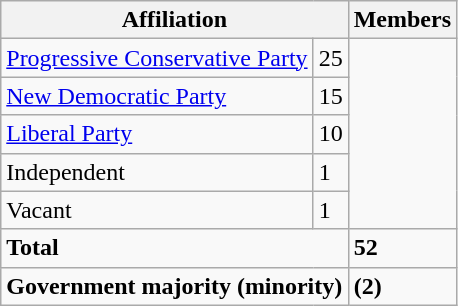<table class="wikitable">
<tr>
<th colspan="2">Affiliation</th>
<th>Members</th>
</tr>
<tr>
<td align=left><a href='#'>Progressive Conservative Party</a></td>
<td>25</td>
</tr>
<tr>
<td align=left><a href='#'>New Democratic Party</a></td>
<td>15</td>
</tr>
<tr>
<td align=left><a href='#'>Liberal Party</a></td>
<td>10</td>
</tr>
<tr>
<td align=left>Independent</td>
<td>1</td>
</tr>
<tr>
<td align=left>Vacant</td>
<td>1</td>
</tr>
<tr>
<td colspan="2" align=left><strong>Total</strong><br></td>
<td><strong>52</strong></td>
</tr>
<tr>
<td colspan="2" align=left><strong>Government majority (minority)</strong><br></td>
<td><strong>(2)</strong></td>
</tr>
</table>
